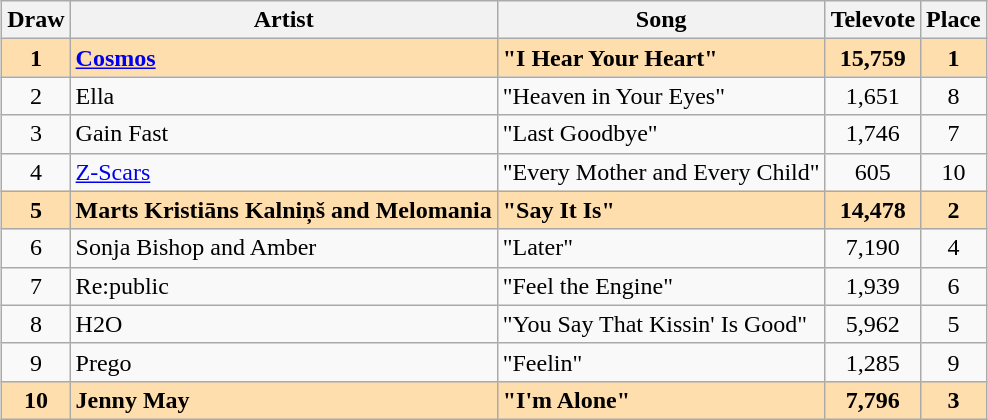<table class="sortable wikitable" style="margin: 1em auto 1em auto; text-align:center;">
<tr>
<th>Draw</th>
<th>Artist</th>
<th>Song</th>
<th>Televote</th>
<th>Place</th>
</tr>
<tr style="font-weight:bold; background:navajowhite;">
<td>1</td>
<td align="left"><a href='#'>Cosmos</a></td>
<td align="left">"I Hear Your Heart"</td>
<td>15,759</td>
<td>1</td>
</tr>
<tr>
<td>2</td>
<td align="left">Ella</td>
<td align="left">"Heaven in Your Eyes"</td>
<td>1,651</td>
<td>8</td>
</tr>
<tr>
<td>3</td>
<td align="left">Gain Fast</td>
<td align="left">"Last Goodbye"</td>
<td>1,746</td>
<td>7</td>
</tr>
<tr>
<td>4</td>
<td align="left"><a href='#'>Z-Scars</a></td>
<td align="left">"Every Mother and Every Child"</td>
<td>605</td>
<td>10</td>
</tr>
<tr style="font-weight:bold; background:navajowhite;">
<td>5</td>
<td align="left">Marts Kristiāns Kalniņš and Melomania</td>
<td align="left">"Say It Is"</td>
<td>14,478</td>
<td>2</td>
</tr>
<tr>
<td>6</td>
<td align="left">Sonja Bishop and Amber</td>
<td align="left">"Later"</td>
<td>7,190</td>
<td>4</td>
</tr>
<tr>
<td>7</td>
<td align="left">Re:public</td>
<td align="left">"Feel the Engine"</td>
<td>1,939</td>
<td>6</td>
</tr>
<tr>
<td>8</td>
<td align="left">H2O</td>
<td align="left">"You Say That Kissin' Is Good"</td>
<td>5,962</td>
<td>5</td>
</tr>
<tr>
<td>9</td>
<td align="left">Prego</td>
<td align="left">"Feelin"</td>
<td>1,285</td>
<td>9</td>
</tr>
<tr style="font-weight:bold; background:navajowhite;">
<td>10</td>
<td align="left">Jenny May</td>
<td align="left">"I'm Alone"</td>
<td>7,796</td>
<td>3</td>
</tr>
</table>
